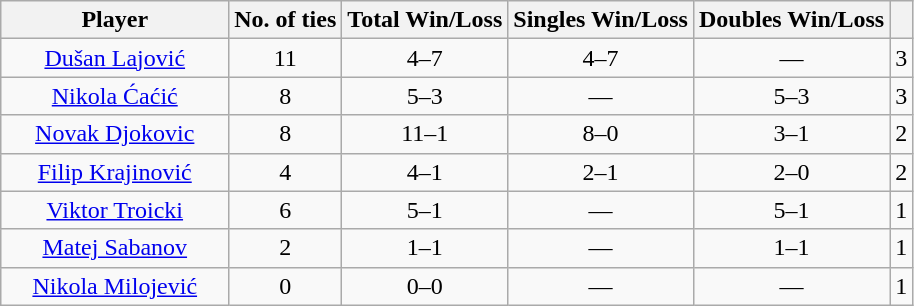<table class="sortable wikitable">
<tr>
<th width=25%>Player</th>
<th>No. of ties</th>
<th>Total Win/Loss</th>
<th>Singles Win/Loss</th>
<th>Doubles Win/Loss</th>
<th></th>
</tr>
<tr>
<td align="center"><a href='#'>Dušan Lajović</a></td>
<td align="center">11</td>
<td align="center">4–7</td>
<td align="center">4–7</td>
<td align="center">—</td>
<td align="center">3</td>
</tr>
<tr>
<td align="center"><a href='#'>Nikola Ćaćić</a></td>
<td align="center">8</td>
<td align="center">5–3</td>
<td align="center">—</td>
<td align="center">5–3</td>
<td align="center">3</td>
</tr>
<tr>
<td align="center"><a href='#'>Novak Djokovic</a></td>
<td align="center">8</td>
<td align="center">11–1</td>
<td align="center">8–0</td>
<td align="center">3–1</td>
<td align="center">2</td>
</tr>
<tr>
<td align="center"><a href='#'>Filip Krajinović</a></td>
<td align="center">4</td>
<td align="center">4–1</td>
<td align="center">2–1</td>
<td align="center">2–0</td>
<td align="center">2</td>
</tr>
<tr>
<td align="center"><a href='#'>Viktor Troicki</a></td>
<td align="center">6</td>
<td align="center">5–1</td>
<td align="center">—</td>
<td align="center">5–1</td>
<td align="center">1</td>
</tr>
<tr>
<td align="center"><a href='#'>Matej Sabanov</a></td>
<td align="center">2</td>
<td align="center">1–1</td>
<td align="center">—</td>
<td align="center">1–1</td>
<td align="center">1</td>
</tr>
<tr>
<td align="center"><a href='#'>Nikola Milojević</a></td>
<td align="center">0</td>
<td align="center">0–0</td>
<td align="center">—</td>
<td align="center">—</td>
<td align="center">1</td>
</tr>
</table>
